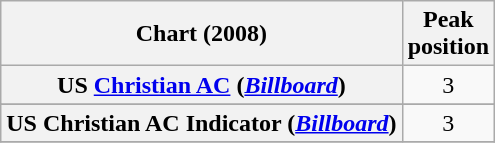<table class="wikitable sortable plainrowheaders" style="text-align:center">
<tr>
<th scope="col">Chart (2008)</th>
<th scope="col">Peak<br> position</th>
</tr>
<tr>
<th scope="row">US <a href='#'>Christian AC</a> (<em><a href='#'>Billboard</a></em>)</th>
<td>3</td>
</tr>
<tr>
</tr>
<tr>
</tr>
<tr>
<th scope="row">US Christian AC Indicator (<em><a href='#'>Billboard</a></em>)</th>
<td align="center">3</td>
</tr>
<tr>
</tr>
</table>
